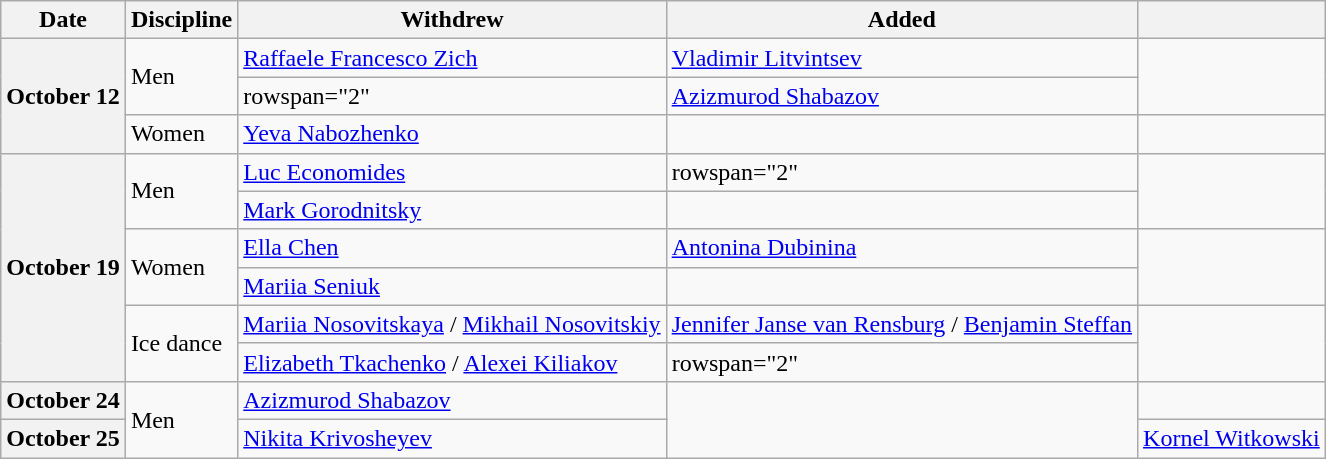<table class="wikitable unsortable" style="text-align:left;">
<tr>
<th scope="col">Date</th>
<th scope="col">Discipline</th>
<th scope="col">Withdrew</th>
<th scope="col">Added</th>
<th scope="col"></th>
</tr>
<tr>
<th scope="row" style="text-align:left" rowspan="3">October 12</th>
<td rowspan="2">Men</td>
<td> <a href='#'>Raffaele Francesco Zich</a></td>
<td> <a href='#'>Vladimir Litvintsev</a></td>
<td rowspan="2"></td>
</tr>
<tr>
<td>rowspan="2" </td>
<td> <a href='#'>Azizmurod Shabazov</a></td>
</tr>
<tr>
<td>Women</td>
<td> <a href='#'>Yeva Nabozhenko</a></td>
<td></td>
</tr>
<tr>
<th scope="row" style="text-align:left" rowspan="6">October 19</th>
<td rowspan="2">Men</td>
<td> <a href='#'>Luc Economides</a></td>
<td>rowspan="2" </td>
<td rowspan="2"></td>
</tr>
<tr>
<td> <a href='#'>Mark Gorodnitsky</a></td>
</tr>
<tr>
<td rowspan="2">Women</td>
<td> <a href='#'>Ella Chen</a></td>
<td> <a href='#'>Antonina Dubinina</a></td>
<td rowspan="2"></td>
</tr>
<tr>
<td> <a href='#'>Mariia Seniuk</a></td>
<td></td>
</tr>
<tr>
<td rowspan="2">Ice dance</td>
<td> <a href='#'>Mariia Nosovitskaya</a> / <a href='#'>Mikhail Nosovitskiy</a></td>
<td> <a href='#'>Jennifer Janse van Rensburg</a> / <a href='#'>Benjamin Steffan</a></td>
<td rowspan="2"></td>
</tr>
<tr>
<td> <a href='#'>Elizabeth Tkachenko</a> / <a href='#'>Alexei Kiliakov</a></td>
<td>rowspan="2" </td>
</tr>
<tr>
<th scope="row" style="text-align:left">October 24</th>
<td rowspan="2">Men</td>
<td> <a href='#'>Azizmurod Shabazov</a></td>
<td rowspan="2"></td>
</tr>
<tr>
<th scope="row" style="text-align:left">October 25</th>
<td> <a href='#'>Nikita Krivosheyev</a></td>
<td> <a href='#'>Kornel Witkowski</a></td>
</tr>
</table>
